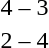<table style="text-align:center">
<tr>
<th width=200></th>
<th width=100></th>
<th width=200></th>
</tr>
<tr>
<td align=right><strong></strong></td>
<td>4 – 3</td>
<td align=left></td>
</tr>
<tr>
<td align=right></td>
<td>2 – 4</td>
<td align=left><strong></strong></td>
</tr>
</table>
